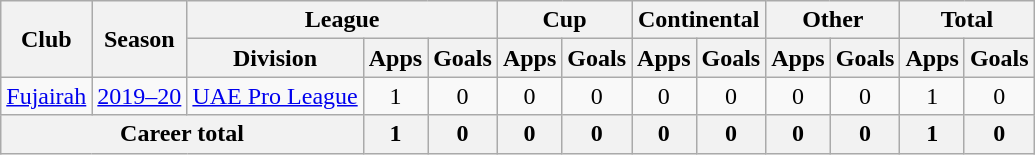<table class="wikitable" style="text-align: center">
<tr>
<th rowspan="2">Club</th>
<th rowspan="2">Season</th>
<th colspan="3">League</th>
<th colspan="2">Cup</th>
<th colspan="2">Continental</th>
<th colspan="2">Other</th>
<th colspan="2">Total</th>
</tr>
<tr>
<th>Division</th>
<th>Apps</th>
<th>Goals</th>
<th>Apps</th>
<th>Goals</th>
<th>Apps</th>
<th>Goals</th>
<th>Apps</th>
<th>Goals</th>
<th>Apps</th>
<th>Goals</th>
</tr>
<tr>
<td><a href='#'>Fujairah</a></td>
<td><a href='#'>2019–20</a></td>
<td><a href='#'>UAE Pro League</a></td>
<td>1</td>
<td>0</td>
<td>0</td>
<td>0</td>
<td>0</td>
<td>0</td>
<td>0</td>
<td>0</td>
<td>1</td>
<td>0</td>
</tr>
<tr>
<th colspan="3"><strong>Career total</strong></th>
<th>1</th>
<th>0</th>
<th>0</th>
<th>0</th>
<th>0</th>
<th>0</th>
<th>0</th>
<th>0</th>
<th>1</th>
<th>0</th>
</tr>
</table>
